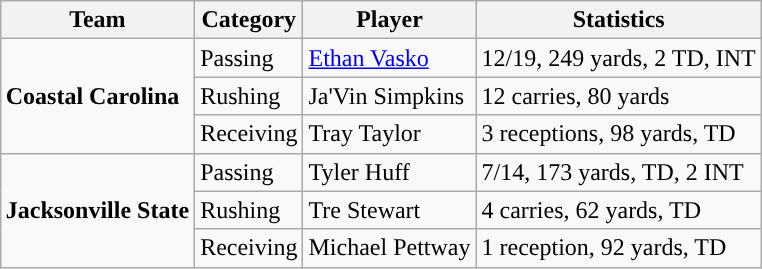<table class="wikitable" style="float: right;">
<tr>
<th>Team</th>
<th>Category</th>
<th>Player</th>
<th>Statistics</th>
</tr>
<tr>
<td rowspan=3><strong>Coastal Carolina</strong></td>
<td>Passing</td>
<td><a href='#'>Ethan Vasko</a></td>
<td>12/19, 249 yards, 2 TD, INT</td>
</tr>
<tr>
<td>Rushing</td>
<td>Ja'Vin Simpkins</td>
<td>12 carries, 80 yards</td>
</tr>
<tr>
<td>Receiving</td>
<td>Tray Taylor</td>
<td>3 receptions, 98 yards, TD</td>
</tr>
<tr>
<td rowspan=3><strong>Jacksonville State</strong></td>
<td>Passing</td>
<td>Tyler Huff</td>
<td>7/14, 173 yards, TD, 2 INT</td>
</tr>
<tr>
<td>Rushing</td>
<td>Tre Stewart</td>
<td>4 carries, 62 yards, TD</td>
</tr>
<tr>
<td>Receiving</td>
<td>Michael Pettway</td>
<td>1 reception, 92 yards, TD</td>
</tr>
</table>
